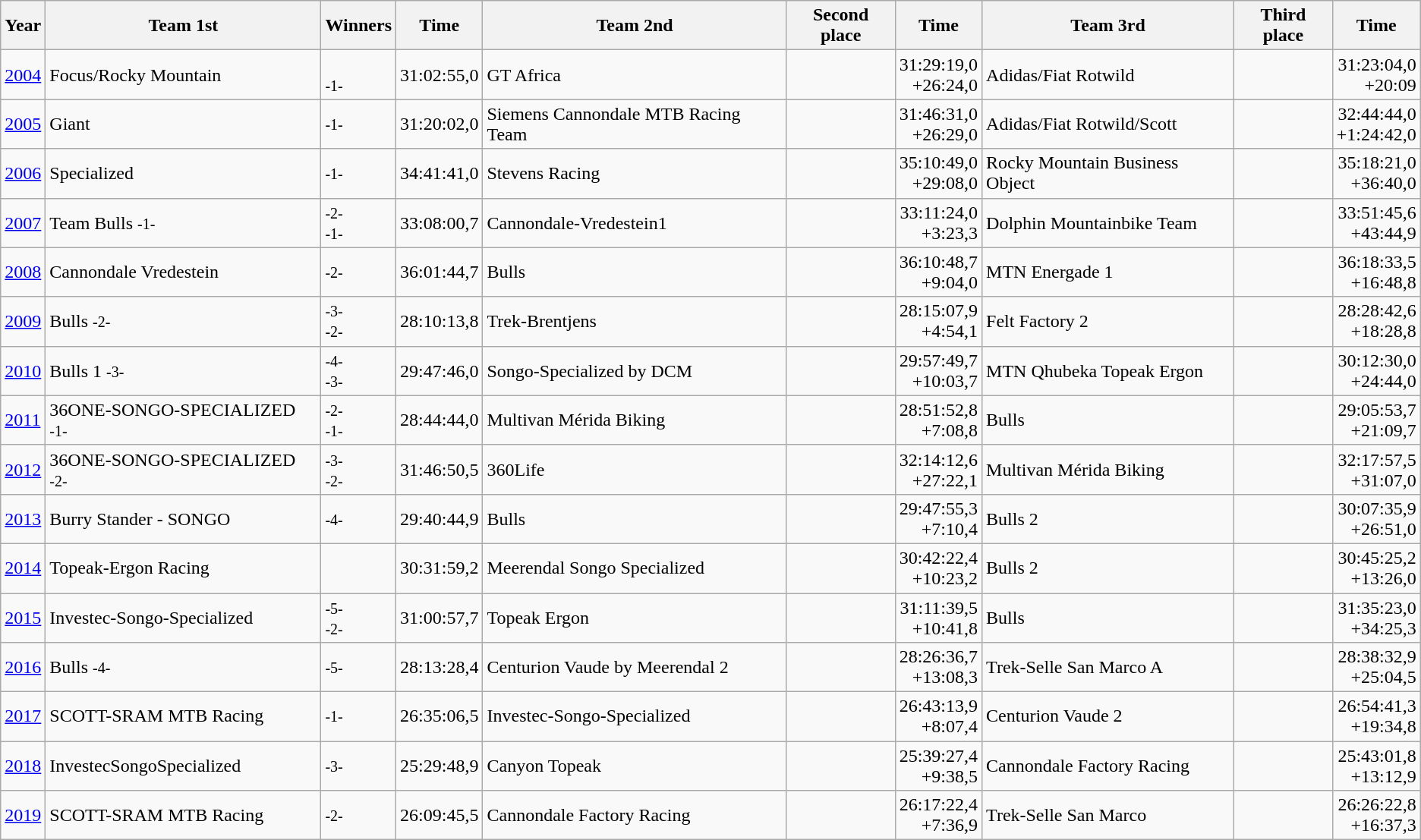<table class="wikitable">
<tr>
<th>Year</th>
<th>Team 1st</th>
<th>Winners</th>
<th>Time</th>
<th>Team 2nd</th>
<th>Second place</th>
<th>Time</th>
<th>Team 3rd</th>
<th>Third place</th>
<th>Time</th>
</tr>
<tr>
<td><a href='#'>2004</a></td>
<td>Focus/Rocky Mountain</td>
<td><br> <small>-1-</small></td>
<td align=right>31:02:55,0</td>
<td>GT Africa</td>
<td><br></td>
<td align=right>31:29:19,0<br>+26:24,0</td>
<td>Adidas/Fiat Rotwild</td>
<td><br></td>
<td align=right>31:23:04,0<br>+20:09</td>
</tr>
<tr>
<td><a href='#'>2005</a></td>
<td>Giant</td>
<td> <small>-1-</small><br></td>
<td align=right>31:20:02,0</td>
<td>Siemens Cannondale MTB Racing Team</td>
<td><br></td>
<td align=right>31:46:31,0<br>+26:29,0</td>
<td>Adidas/Fiat Rotwild/Scott</td>
<td><br></td>
<td align=right>32:44:44,0<br>+1:24:42,0</td>
</tr>
<tr>
<td><a href='#'>2006</a></td>
<td>Specialized</td>
<td> <small>-1-</small><br></td>
<td align=right>34:41:41,0</td>
<td>Stevens Racing</td>
<td><br></td>
<td align=right>35:10:49,0<br>+29:08,0</td>
<td>Rocky Mountain Business Object</td>
<td><br></td>
<td align=right>35:18:21,0<br>+36:40,0</td>
</tr>
<tr>
<td><a href='#'>2007</a></td>
<td>Team Bulls <small>-1-</small></td>
<td> <small>-2-</small><br> <small>-1-</small></td>
<td align=right>33:08:00,7</td>
<td>Cannondale-Vredestein1</td>
<td><br></td>
<td align=right>33:11:24,0<br>+3:23,3</td>
<td>Dolphin Mountainbike Team</td>
<td><br></td>
<td align=right>33:51:45,6<br>+43:44,9</td>
</tr>
<tr>
<td><a href='#'>2008</a></td>
<td>Cannondale Vredestein</td>
<td> <small>-2-</small><br></td>
<td align=right>36:01:44,7</td>
<td>Bulls</td>
<td><br></td>
<td align=right>36:10:48,7<br>+9:04,0</td>
<td>MTN Energade 1</td>
<td><br></td>
<td align=right>36:18:33,5<br>+16:48,8</td>
</tr>
<tr>
<td><a href='#'>2009</a></td>
<td>Bulls <small>-2-</small></td>
<td> <small>-3-</small><br> <small>-2-</small></td>
<td align=right>28:10:13,8</td>
<td>Trek-Brentjens</td>
<td><br></td>
<td align=right>28:15:07,9<br>+4:54,1</td>
<td>Felt Factory 2</td>
<td><br></td>
<td align=right>28:28:42,6<br>+18:28,8</td>
</tr>
<tr>
<td><a href='#'>2010</a></td>
<td>Bulls 1 <small>-3-</small></td>
<td> <small>-4-</small><br> <small>-3-</small></td>
<td align=right>29:47:46,0</td>
<td>Songo-Specialized by DCM</td>
<td><br></td>
<td align=right>29:57:49,7<br>+10:03,7</td>
<td>MTN Qhubeka Topeak Ergon</td>
<td><br></td>
<td align=right>30:12:30,0<br>+24:44,0</td>
</tr>
<tr>
<td><a href='#'>2011</a></td>
<td>36ONE-SONGO-SPECIALIZED <small>-1-</small></td>
<td> <small>-2-</small><br> <small>-1-</small></td>
<td align=right>28:44:44,0</td>
<td>Multivan Mérida Biking</td>
<td><br></td>
<td align=right>28:51:52,8<br>+7:08,8</td>
<td>Bulls</td>
<td><br></td>
<td align=right>29:05:53,7<br>+21:09,7</td>
</tr>
<tr>
<td><a href='#'>2012</a></td>
<td>36ONE-SONGO-SPECIALIZED <small>-2-</small></td>
<td> <small>-3-</small><br> <small>-2-</small></td>
<td align=right>31:46:50,5</td>
<td>360Life</td>
<td><br></td>
<td align=right>32:14:12,6<br>+27:22,1</td>
<td>Multivan Mérida Biking</td>
<td><br></td>
<td align=right>32:17:57,5<br>+31:07,0</td>
</tr>
<tr>
<td><a href='#'>2013</a></td>
<td>Burry Stander - SONGO</td>
<td> <small>-4-</small><br></td>
<td align=right>29:40:44,9</td>
<td>Bulls</td>
<td><br></td>
<td align=right>29:47:55,3<br>+7:10,4</td>
<td>Bulls 2</td>
<td><br></td>
<td align=right>30:07:35,9<br>+26:51,0</td>
</tr>
<tr>
<td><a href='#'>2014</a></td>
<td>Topeak-Ergon Racing</td>
<td><br></td>
<td align=right>30:31:59,2</td>
<td>Meerendal Songo Specialized</td>
<td><br></td>
<td align=right>30:42:22,4<br>+10:23,2</td>
<td>Bulls 2</td>
<td><br></td>
<td align=right>30:45:25,2<br>+13:26,0</td>
</tr>
<tr>
<td><a href='#'>2015</a></td>
<td>Investec-Songo-Specialized</td>
<td> <small>-5-</small><br> <small>-2-</small></td>
<td align=right>31:00:57,7</td>
<td>Topeak Ergon</td>
<td><br></td>
<td align=right>31:11:39,5<br>+10:41,8</td>
<td>Bulls</td>
<td><br></td>
<td align=right>31:35:23,0<br>+34:25,3</td>
</tr>
<tr>
<td><a href='#'>2016</a></td>
<td>Bulls <small>-4-</small></td>
<td> <small>-5-</small><br></td>
<td align=right>28:13:28,4</td>
<td>Centurion Vaude by Meerendal 2</td>
<td><br></td>
<td align=right>28:26:36,7<br>+13:08,3</td>
<td>Trek-Selle San Marco A</td>
<td><br></td>
<td align=right>28:38:32,9<br>+25:04,5</td>
</tr>
<tr>
<td><a href='#'>2017</a></td>
<td>SCOTT-SRAM MTB Racing</td>
<td> <small>-1-</small><br></td>
<td align=right>26:35:06,5</td>
<td>Investec-Songo-Specialized</td>
<td><br></td>
<td align=right>26:43:13,9<br>+8:07,4</td>
<td>Centurion Vaude 2</td>
<td><br></td>
<td align=right>26:54:41,3<br>+19:34,8</td>
</tr>
<tr>
<td><a href='#'>2018</a></td>
<td>InvestecSongoSpecialized</td>
<td> <small>-3-</small><br></td>
<td align=right>25:29:48,9</td>
<td>Canyon Topeak</td>
<td><br></td>
<td align=right>25:39:27,4<br>+9:38,5</td>
<td>Cannondale Factory Racing</td>
<td><br></td>
<td align=right>25:43:01,8<br>+13:12,9</td>
</tr>
<tr>
<td><a href='#'>2019</a></td>
<td>SCOTT-SRAM MTB Racing</td>
<td> <small>-2-</small><br></td>
<td align=right>26:09:45,5</td>
<td>Cannondale Factory Racing</td>
<td><br></td>
<td align=right>26:17:22,4<br>+7:36,9</td>
<td>Trek-Selle San Marco</td>
<td><br></td>
<td align=right>26:26:22,8<br>+16:37,3</td>
</tr>
</table>
